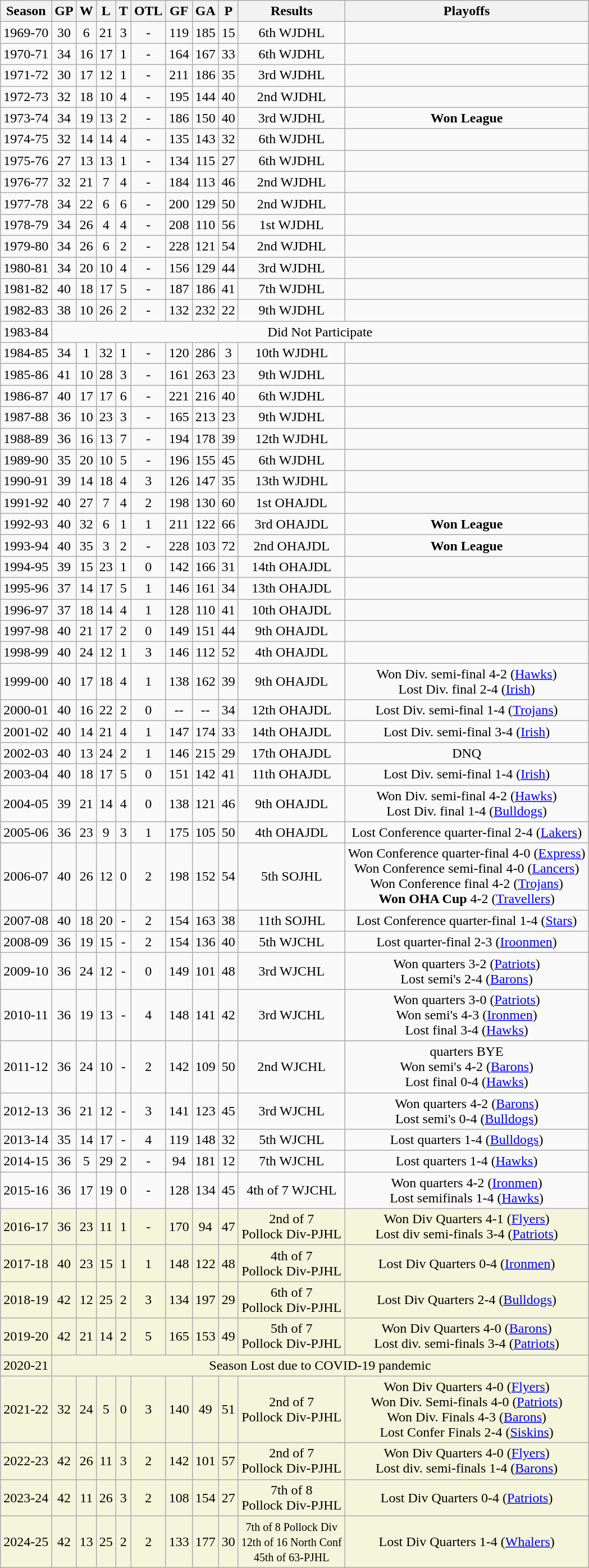<table class="wikitable">
<tr>
<th>Season</th>
<th>GP</th>
<th>W</th>
<th>L</th>
<th>T</th>
<th>OTL</th>
<th>GF</th>
<th>GA</th>
<th>P</th>
<th>Results</th>
<th>Playoffs</th>
</tr>
<tr align="center">
<td>1969-70</td>
<td>30</td>
<td>6</td>
<td>21</td>
<td>3</td>
<td>-</td>
<td>119</td>
<td>185</td>
<td>15</td>
<td>6th WJDHL</td>
<td></td>
</tr>
<tr align="center">
<td>1970-71</td>
<td>34</td>
<td>16</td>
<td>17</td>
<td>1</td>
<td>-</td>
<td>164</td>
<td>167</td>
<td>33</td>
<td>6th WJDHL</td>
<td></td>
</tr>
<tr align="center">
<td>1971-72</td>
<td>30</td>
<td>17</td>
<td>12</td>
<td>1</td>
<td>-</td>
<td>211</td>
<td>186</td>
<td>35</td>
<td>3rd WJDHL</td>
<td></td>
</tr>
<tr align="center">
<td>1972-73</td>
<td>32</td>
<td>18</td>
<td>10</td>
<td>4</td>
<td>-</td>
<td>195</td>
<td>144</td>
<td>40</td>
<td>2nd WJDHL</td>
<td></td>
</tr>
<tr align="center">
<td>1973-74</td>
<td>34</td>
<td>19</td>
<td>13</td>
<td>2</td>
<td>-</td>
<td>186</td>
<td>150</td>
<td>40</td>
<td>3rd WJDHL</td>
<td><strong>Won League</strong></td>
</tr>
<tr align="center">
<td>1974-75</td>
<td>32</td>
<td>14</td>
<td>14</td>
<td>4</td>
<td>-</td>
<td>135</td>
<td>143</td>
<td>32</td>
<td>6th WJDHL</td>
<td></td>
</tr>
<tr align="center">
<td>1975-76</td>
<td>27</td>
<td>13</td>
<td>13</td>
<td>1</td>
<td>-</td>
<td>134</td>
<td>115</td>
<td>27</td>
<td>6th WJDHL</td>
<td></td>
</tr>
<tr align="center">
<td>1976-77</td>
<td>32</td>
<td>21</td>
<td>7</td>
<td>4</td>
<td>-</td>
<td>184</td>
<td>113</td>
<td>46</td>
<td>2nd WJDHL</td>
<td></td>
</tr>
<tr align="center">
<td>1977-78</td>
<td>34</td>
<td>22</td>
<td>6</td>
<td>6</td>
<td>-</td>
<td>200</td>
<td>129</td>
<td>50</td>
<td>2nd WJDHL</td>
<td></td>
</tr>
<tr align="center">
<td>1978-79</td>
<td>34</td>
<td>26</td>
<td>4</td>
<td>4</td>
<td>-</td>
<td>208</td>
<td>110</td>
<td>56</td>
<td>1st WJDHL</td>
<td></td>
</tr>
<tr align="center">
<td>1979-80</td>
<td>34</td>
<td>26</td>
<td>6</td>
<td>2</td>
<td>-</td>
<td>228</td>
<td>121</td>
<td>54</td>
<td>2nd WJDHL</td>
<td></td>
</tr>
<tr align="center">
<td>1980-81</td>
<td>34</td>
<td>20</td>
<td>10</td>
<td>4</td>
<td>-</td>
<td>156</td>
<td>129</td>
<td>44</td>
<td>3rd WJDHL</td>
<td></td>
</tr>
<tr align="center">
<td>1981-82</td>
<td>40</td>
<td>18</td>
<td>17</td>
<td>5</td>
<td>-</td>
<td>187</td>
<td>186</td>
<td>41</td>
<td>7th WJDHL</td>
<td></td>
</tr>
<tr align="center">
<td>1982-83</td>
<td>38</td>
<td>10</td>
<td>26</td>
<td>2</td>
<td>-</td>
<td>132</td>
<td>232</td>
<td>22</td>
<td>9th WJDHL</td>
<td></td>
</tr>
<tr align="center">
<td>1983-84</td>
<td colspan="11">Did Not Participate</td>
</tr>
<tr align="center">
<td>1984-85</td>
<td>34</td>
<td>1</td>
<td>32</td>
<td>1</td>
<td>-</td>
<td>120</td>
<td>286</td>
<td>3</td>
<td>10th WJDHL</td>
<td></td>
</tr>
<tr align="center">
<td>1985-86</td>
<td>41</td>
<td>10</td>
<td>28</td>
<td>3</td>
<td>-</td>
<td>161</td>
<td>263</td>
<td>23</td>
<td>9th WJDHL</td>
<td></td>
</tr>
<tr align="center">
<td>1986-87</td>
<td>40</td>
<td>17</td>
<td>17</td>
<td>6</td>
<td>-</td>
<td>221</td>
<td>216</td>
<td>40</td>
<td>6th WJDHL</td>
<td></td>
</tr>
<tr align="center">
<td>1987-88</td>
<td>36</td>
<td>10</td>
<td>23</td>
<td>3</td>
<td>-</td>
<td>165</td>
<td>213</td>
<td>23</td>
<td>9th WJDHL</td>
<td></td>
</tr>
<tr align="center">
<td>1988-89</td>
<td>36</td>
<td>16</td>
<td>13</td>
<td>7</td>
<td>-</td>
<td>194</td>
<td>178</td>
<td>39</td>
<td>12th WJDHL</td>
<td></td>
</tr>
<tr align="center">
<td>1989-90</td>
<td>35</td>
<td>20</td>
<td>10</td>
<td>5</td>
<td>-</td>
<td>196</td>
<td>155</td>
<td>45</td>
<td>6th WJDHL</td>
<td></td>
</tr>
<tr align="center">
<td>1990-91</td>
<td>39</td>
<td>14</td>
<td>18</td>
<td>4</td>
<td>3</td>
<td>126</td>
<td>147</td>
<td>35</td>
<td>13th WJDHL</td>
<td></td>
</tr>
<tr align="center">
<td>1991-92</td>
<td>40</td>
<td>27</td>
<td>7</td>
<td>4</td>
<td>2</td>
<td>198</td>
<td>130</td>
<td>60</td>
<td>1st OHAJDL</td>
<td></td>
</tr>
<tr align="center">
<td>1992-93</td>
<td>40</td>
<td>32</td>
<td>6</td>
<td>1</td>
<td>1</td>
<td>211</td>
<td>122</td>
<td>66</td>
<td>3rd OHAJDL</td>
<td><strong>Won League</strong></td>
</tr>
<tr align="center">
<td>1993-94</td>
<td>40</td>
<td>35</td>
<td>3</td>
<td>2</td>
<td>-</td>
<td>228</td>
<td>103</td>
<td>72</td>
<td>2nd OHAJDL</td>
<td><strong>Won League</strong></td>
</tr>
<tr align="center">
<td>1994-95</td>
<td>39</td>
<td>15</td>
<td>23</td>
<td>1</td>
<td>0</td>
<td>142</td>
<td>166</td>
<td>31</td>
<td>14th OHAJDL</td>
<td></td>
</tr>
<tr align="center">
<td>1995-96</td>
<td>37</td>
<td>14</td>
<td>17</td>
<td>5</td>
<td>1</td>
<td>146</td>
<td>161</td>
<td>34</td>
<td>13th OHAJDL</td>
<td></td>
</tr>
<tr align="center">
<td>1996-97</td>
<td>37</td>
<td>18</td>
<td>14</td>
<td>4</td>
<td>1</td>
<td>128</td>
<td>110</td>
<td>41</td>
<td>10th OHAJDL</td>
<td></td>
</tr>
<tr align="center">
<td>1997-98</td>
<td>40</td>
<td>21</td>
<td>17</td>
<td>2</td>
<td>0</td>
<td>149</td>
<td>151</td>
<td>44</td>
<td>9th OHAJDL</td>
<td></td>
</tr>
<tr align="center">
<td>1998-99</td>
<td>40</td>
<td>24</td>
<td>12</td>
<td>1</td>
<td>3</td>
<td>146</td>
<td>112</td>
<td>52</td>
<td>4th OHAJDL</td>
<td></td>
</tr>
<tr align="center">
<td>1999-00</td>
<td>40</td>
<td>17</td>
<td>18</td>
<td>4</td>
<td>1</td>
<td>138</td>
<td>162</td>
<td>39</td>
<td>9th OHAJDL</td>
<td>Won Div. semi-final 4-2 (<a href='#'>Hawks</a>)<br>Lost Div. final 2-4 (<a href='#'>Irish</a>)</td>
</tr>
<tr align="center">
<td>2000-01</td>
<td>40</td>
<td>16</td>
<td>22</td>
<td>2</td>
<td>0</td>
<td>--</td>
<td>--</td>
<td>34</td>
<td>12th OHAJDL</td>
<td>Lost Div. semi-final 1-4 (<a href='#'>Trojans</a>)</td>
</tr>
<tr align="center">
<td>2001-02</td>
<td>40</td>
<td>14</td>
<td>21</td>
<td>4</td>
<td>1</td>
<td>147</td>
<td>174</td>
<td>33</td>
<td>14th OHAJDL</td>
<td>Lost Div. semi-final 3-4 (<a href='#'>Irish</a>)</td>
</tr>
<tr align="center">
<td>2002-03</td>
<td>40</td>
<td>13</td>
<td>24</td>
<td>2</td>
<td>1</td>
<td>146</td>
<td>215</td>
<td>29</td>
<td>17th OHAJDL</td>
<td>DNQ</td>
</tr>
<tr align="center">
<td>2003-04</td>
<td>40</td>
<td>18</td>
<td>17</td>
<td>5</td>
<td>0</td>
<td>151</td>
<td>142</td>
<td>41</td>
<td>11th OHAJDL</td>
<td>Lost Div. semi-final 1-4 (<a href='#'>Irish</a>)</td>
</tr>
<tr align="center">
<td>2004-05</td>
<td>39</td>
<td>21</td>
<td>14</td>
<td>4</td>
<td>0</td>
<td>138</td>
<td>121</td>
<td>46</td>
<td>9th OHAJDL</td>
<td>Won Div. semi-final 4-2 (<a href='#'>Hawks</a>)<br>Lost Div. final 1-4 (<a href='#'>Bulldogs</a>)</td>
</tr>
<tr align="center">
<td>2005-06</td>
<td>36</td>
<td>23</td>
<td>9</td>
<td>3</td>
<td>1</td>
<td>175</td>
<td>105</td>
<td>50</td>
<td>4th OHAJDL</td>
<td>Lost Conference quarter-final 2-4 (<a href='#'>Lakers</a>)</td>
</tr>
<tr align="center">
<td>2006-07</td>
<td>40</td>
<td>26</td>
<td>12</td>
<td>0</td>
<td>2</td>
<td>198</td>
<td>152</td>
<td>54</td>
<td>5th SOJHL</td>
<td>Won Conference quarter-final 4-0 (<a href='#'>Express</a>)<br>Won Conference semi-final 4-0 (<a href='#'>Lancers</a>)<br>Won Conference final 4-2 (<a href='#'>Trojans</a>)<br><strong>Won OHA Cup</strong> 4-2 (<a href='#'>Travellers</a>)</td>
</tr>
<tr align="center">
<td>2007-08</td>
<td>40</td>
<td>18</td>
<td>20</td>
<td>-</td>
<td>2</td>
<td>154</td>
<td>163</td>
<td>38</td>
<td>11th SOJHL</td>
<td>Lost Conference quarter-final 1-4 (<a href='#'>Stars</a>)</td>
</tr>
<tr align="center">
<td>2008-09</td>
<td>36</td>
<td>19</td>
<td>15</td>
<td>-</td>
<td>2</td>
<td>154</td>
<td>136</td>
<td>40</td>
<td>5th WJCHL</td>
<td>Lost quarter-final 2-3 (<a href='#'>Iroonmen</a>)</td>
</tr>
<tr align="center">
<td>2009-10</td>
<td>36</td>
<td>24</td>
<td>12</td>
<td>-</td>
<td>0</td>
<td>149</td>
<td>101</td>
<td>48</td>
<td>3rd WJCHL</td>
<td>Won quarters 3-2 (<a href='#'>Patriots</a>)<br>Lost semi's 2-4 (<a href='#'>Barons</a>)</td>
</tr>
<tr align="center">
<td>2010-11</td>
<td>36</td>
<td>19</td>
<td>13</td>
<td>-</td>
<td>4</td>
<td>148</td>
<td>141</td>
<td>42</td>
<td>3rd WJCHL</td>
<td>Won quarters 3-0 (<a href='#'>Patriots</a>)<br>Won semi's 4-3 (<a href='#'>Ironmen</a>)<br>Lost final 3-4 (<a href='#'>Hawks</a>)</td>
</tr>
<tr align="center">
<td>2011-12</td>
<td>36</td>
<td>24</td>
<td>10</td>
<td>-</td>
<td>2</td>
<td>142</td>
<td>109</td>
<td>50</td>
<td>2nd WJCHL</td>
<td>quarters BYE<br>Won semi's 4-2 (<a href='#'>Barons</a>)<br>Lost final 0-4 (<a href='#'>Hawks</a>)</td>
</tr>
<tr align="center">
<td>2012-13</td>
<td>36</td>
<td>21</td>
<td>12</td>
<td>-</td>
<td>3</td>
<td>141</td>
<td>123</td>
<td>45</td>
<td>3rd WJCHL</td>
<td>Won quarters 4-2 (<a href='#'>Barons</a>)<br>Lost semi's 0-4 (<a href='#'>Bulldogs</a>)</td>
</tr>
<tr align="center">
<td>2013-14</td>
<td>35</td>
<td>14</td>
<td>17</td>
<td>-</td>
<td>4</td>
<td>119</td>
<td>148</td>
<td>32</td>
<td>5th WJCHL</td>
<td>Lost quarters 1-4 (<a href='#'>Bulldogs</a>)</td>
</tr>
<tr align="center">
<td>2014-15</td>
<td>36</td>
<td>5</td>
<td>29</td>
<td>2</td>
<td>-</td>
<td>94</td>
<td>181</td>
<td>12</td>
<td>7th WJCHL</td>
<td>Lost quarters 1-4 (<a href='#'>Hawks</a>)</td>
</tr>
<tr align="center">
<td>2015-16</td>
<td>36</td>
<td>17</td>
<td>19</td>
<td>0</td>
<td>-</td>
<td>128</td>
<td>134</td>
<td>45</td>
<td>4th of 7 WJCHL</td>
<td>Won quarters 4-2 (<a href='#'>Ironmen</a>)<br>Lost semifinals 1-4 (<a href='#'>Hawks</a>)</td>
</tr>
<tr align="center" bgcolor="beige">
<td>2016-17</td>
<td>36</td>
<td>23</td>
<td>11</td>
<td>1</td>
<td>-</td>
<td>170</td>
<td>94</td>
<td>47</td>
<td>2nd of 7<br>Pollock Div-PJHL</td>
<td>Won Div Quarters 4-1 (<a href='#'>Flyers</a>)<br>Lost div semi-finals 3-4 (<a href='#'>Patriots</a>)</td>
</tr>
<tr align="center" bgcolor="beige">
<td>2017-18</td>
<td>40</td>
<td>23</td>
<td>15</td>
<td>1</td>
<td>1</td>
<td>148</td>
<td>122</td>
<td>48</td>
<td>4th of 7<br>Pollock Div-PJHL</td>
<td>Lost Div Quarters 0-4 (<a href='#'>Ironmen</a>)</td>
</tr>
<tr align="center" bgcolor="beige">
<td>2018-19</td>
<td>42</td>
<td>12</td>
<td>25</td>
<td>2</td>
<td>3</td>
<td>134</td>
<td>197</td>
<td>29</td>
<td>6th of 7<br>Pollock Div-PJHL</td>
<td>Lost Div Quarters 2-4 (<a href='#'>Bulldogs</a>)</td>
</tr>
<tr align="center" bgcolor="beige">
<td>2019-20</td>
<td>42</td>
<td>21</td>
<td>14</td>
<td>2</td>
<td>5</td>
<td>165</td>
<td>153</td>
<td>49</td>
<td>5th of 7<br>Pollock Div-PJHL</td>
<td>Won Div Quarters 4-0 (<a href='#'>Barons</a>)<br>Lost div. semi-finals 3-4 (<a href='#'>Patriots</a>)</td>
</tr>
<tr align="center" bgcolor="beige">
<td>2020-21</td>
<td colspan="10">Season Lost due to COVID-19 pandemic</td>
</tr>
<tr align="center" bgcolor="beige">
<td>2021-22</td>
<td>32</td>
<td>24</td>
<td>5</td>
<td>0</td>
<td>3</td>
<td>140</td>
<td>49</td>
<td>51</td>
<td>2nd of 7<br>Pollock Div-PJHL</td>
<td>Won Div Quarters 4-0 (<a href='#'>Flyers</a>)<br>Won Div. Semi-finals 4-0 (<a href='#'>Patriots</a>)<br>Won Div. Finals 4-3 (<a href='#'>Barons</a>)<br>Lost Confer Finals 2-4 (<a href='#'>Siskins</a>)</td>
</tr>
<tr align="center" bgcolor="beige">
<td>2022-23</td>
<td>42</td>
<td>26</td>
<td>11</td>
<td>3</td>
<td>2</td>
<td>142</td>
<td>101</td>
<td>57</td>
<td>2nd of 7<br>Pollock Div-PJHL</td>
<td>Won Div Quarters 4-0 (<a href='#'>Flyers</a>)<br>Lost div. semi-finals 1-4 (<a href='#'>Barons</a>)</td>
</tr>
<tr align="center" bgcolor="beige">
<td>2023-24</td>
<td>42</td>
<td>11</td>
<td>26</td>
<td>3</td>
<td>2</td>
<td>108</td>
<td>154</td>
<td>27</td>
<td>7th of 8<br>Pollock Div-PJHL</td>
<td>Lost Div Quarters 0-4 (<a href='#'>Patriots</a>)</td>
</tr>
<tr align="center" bgcolor="beige">
<td>2024-25</td>
<td>42</td>
<td>13</td>
<td>25</td>
<td>2</td>
<td>2</td>
<td>133</td>
<td>177</td>
<td>30</td>
<td><small>7th of 8 Pollock Div<br>12th of 16 North Conf<br>45th of 63-PJHL </small></td>
<td>Lost Div Quarters 1-4 (<a href='#'>Whalers</a>)</td>
</tr>
</table>
